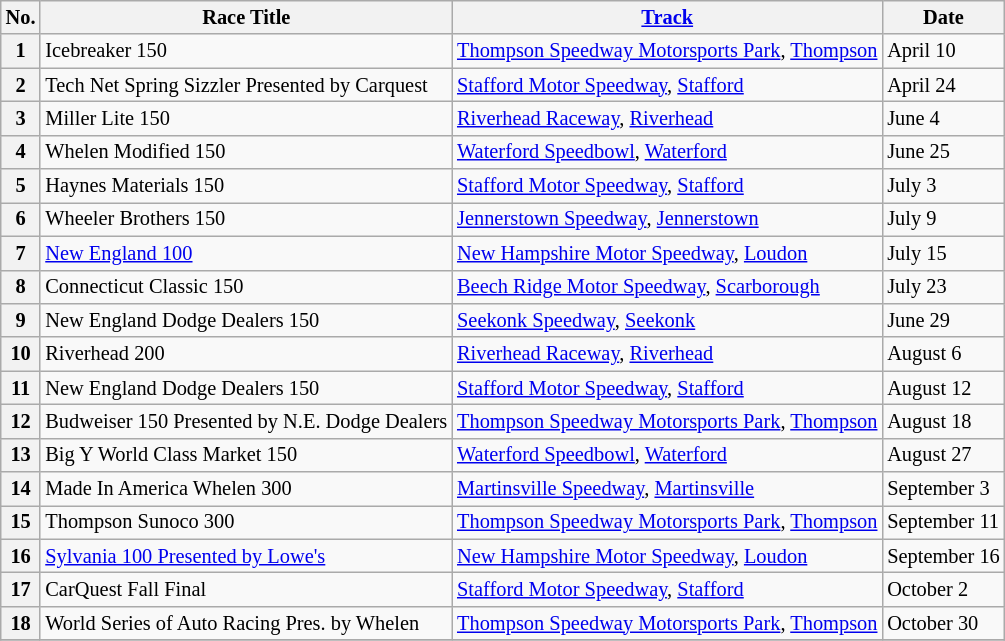<table class="wikitable" style="font-size:85%;">
<tr>
<th>No.</th>
<th>Race Title</th>
<th><a href='#'>Track</a></th>
<th>Date</th>
</tr>
<tr>
<th>1</th>
<td>Icebreaker 150</td>
<td><a href='#'>Thompson Speedway Motorsports Park</a>, <a href='#'>Thompson</a></td>
<td>April 10</td>
</tr>
<tr>
<th>2</th>
<td>Tech Net Spring Sizzler Presented by Carquest</td>
<td><a href='#'>Stafford Motor Speedway</a>, <a href='#'>Stafford</a></td>
<td>April 24</td>
</tr>
<tr>
<th>3</th>
<td>Miller Lite 150</td>
<td><a href='#'>Riverhead Raceway</a>, <a href='#'>Riverhead</a></td>
<td>June 4</td>
</tr>
<tr>
<th>4</th>
<td>Whelen Modified 150</td>
<td><a href='#'>Waterford Speedbowl</a>, <a href='#'>Waterford</a></td>
<td>June 25</td>
</tr>
<tr>
<th>5</th>
<td>Haynes Materials 150</td>
<td><a href='#'>Stafford Motor Speedway</a>, <a href='#'>Stafford</a></td>
<td>July 3</td>
</tr>
<tr>
<th>6</th>
<td>Wheeler Brothers 150</td>
<td><a href='#'>Jennerstown Speedway</a>, <a href='#'>Jennerstown</a></td>
<td>July 9</td>
</tr>
<tr>
<th>7</th>
<td><a href='#'>New England 100</a></td>
<td><a href='#'>New Hampshire Motor Speedway</a>, <a href='#'>Loudon</a></td>
<td>July 15</td>
</tr>
<tr>
<th>8</th>
<td>Connecticut Classic 150</td>
<td><a href='#'>Beech Ridge Motor Speedway</a>, <a href='#'>Scarborough</a></td>
<td>July 23</td>
</tr>
<tr>
<th>9</th>
<td>New England Dodge Dealers 150</td>
<td><a href='#'>Seekonk Speedway</a>, <a href='#'>Seekonk</a></td>
<td>June 29</td>
</tr>
<tr>
<th>10</th>
<td>Riverhead 200</td>
<td><a href='#'>Riverhead Raceway</a>, <a href='#'>Riverhead</a></td>
<td>August 6</td>
</tr>
<tr>
<th>11</th>
<td>New England Dodge Dealers 150</td>
<td><a href='#'>Stafford Motor Speedway</a>, <a href='#'>Stafford</a></td>
<td>August 12</td>
</tr>
<tr>
<th>12</th>
<td>Budweiser 150 Presented by N.E. Dodge Dealers</td>
<td><a href='#'>Thompson Speedway Motorsports Park</a>, <a href='#'>Thompson</a></td>
<td>August 18</td>
</tr>
<tr>
<th>13</th>
<td>Big Y World Class Market 150</td>
<td><a href='#'>Waterford Speedbowl</a>, <a href='#'>Waterford</a></td>
<td>August 27</td>
</tr>
<tr>
<th>14</th>
<td>Made In America Whelen 300</td>
<td><a href='#'>Martinsville Speedway</a>, <a href='#'>Martinsville</a></td>
<td>September 3</td>
</tr>
<tr>
<th>15</th>
<td>Thompson Sunoco 300</td>
<td><a href='#'>Thompson Speedway Motorsports Park</a>, <a href='#'>Thompson</a></td>
<td>September 11</td>
</tr>
<tr>
<th>16</th>
<td><a href='#'>Sylvania 100 Presented by Lowe's</a></td>
<td><a href='#'>New Hampshire Motor Speedway</a>, <a href='#'>Loudon</a></td>
<td>September 16</td>
</tr>
<tr>
<th>17</th>
<td>CarQuest Fall Final</td>
<td><a href='#'>Stafford Motor Speedway</a>, <a href='#'>Stafford</a></td>
<td>October 2</td>
</tr>
<tr>
<th>18</th>
<td>World Series of Auto Racing Pres. by Whelen</td>
<td><a href='#'>Thompson Speedway Motorsports Park</a>, <a href='#'>Thompson</a></td>
<td>October 30</td>
</tr>
<tr>
</tr>
</table>
